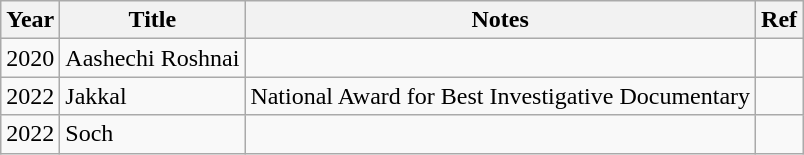<table class="wikitable">
<tr>
<th>Year</th>
<th>Title</th>
<th>Notes</th>
<th>Ref</th>
</tr>
<tr>
<td>2020</td>
<td>Aashechi Roshnai</td>
<td></td>
<td></td>
</tr>
<tr>
<td>2022</td>
<td>Jakkal</td>
<td>National Award for Best Investigative Documentary</td>
<td></td>
</tr>
<tr>
<td>2022</td>
<td>Soch</td>
<td></td>
<td></td>
</tr>
</table>
